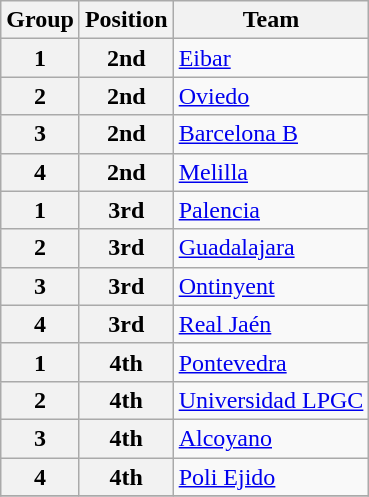<table class="wikitable">
<tr>
<th>Group</th>
<th>Position</th>
<th>Team</th>
</tr>
<tr>
<th>1</th>
<th>2nd</th>
<td><a href='#'>Eibar</a></td>
</tr>
<tr>
<th>2</th>
<th>2nd</th>
<td><a href='#'>Oviedo</a></td>
</tr>
<tr>
<th>3</th>
<th>2nd</th>
<td><a href='#'>Barcelona B</a></td>
</tr>
<tr>
<th>4</th>
<th>2nd</th>
<td><a href='#'>Melilla</a></td>
</tr>
<tr>
<th>1</th>
<th>3rd</th>
<td><a href='#'>Palencia</a></td>
</tr>
<tr>
<th>2</th>
<th>3rd</th>
<td><a href='#'>Guadalajara</a></td>
</tr>
<tr>
<th>3</th>
<th>3rd</th>
<td><a href='#'>Ontinyent</a></td>
</tr>
<tr>
<th>4</th>
<th>3rd</th>
<td><a href='#'>Real Jaén</a></td>
</tr>
<tr>
<th>1</th>
<th>4th</th>
<td><a href='#'>Pontevedra</a></td>
</tr>
<tr>
<th>2</th>
<th>4th</th>
<td><a href='#'>Universidad LPGC</a></td>
</tr>
<tr>
<th>3</th>
<th>4th</th>
<td><a href='#'>Alcoyano</a></td>
</tr>
<tr>
<th>4</th>
<th>4th</th>
<td><a href='#'>Poli Ejido</a></td>
</tr>
<tr>
</tr>
</table>
